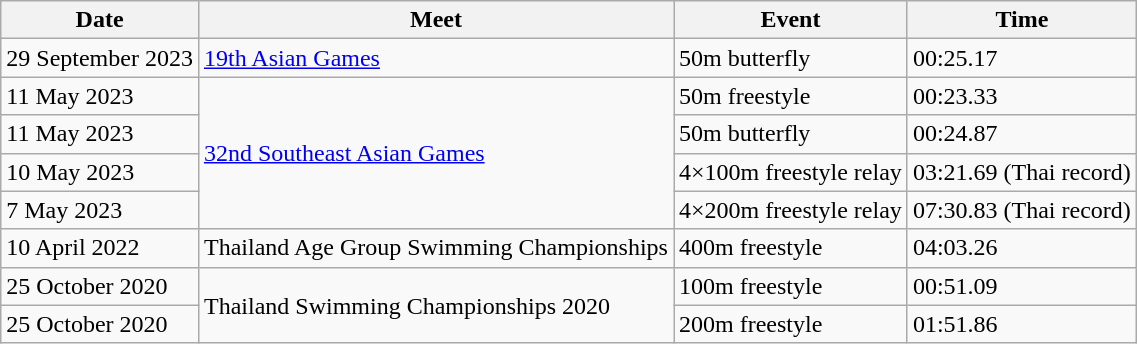<table class="wikitable">
<tr>
<th>Date</th>
<th>Meet</th>
<th>Event</th>
<th>Time</th>
</tr>
<tr>
<td>29 September 2023</td>
<td><a href='#'>19th Asian Games</a></td>
<td>50m butterfly</td>
<td>00:25.17</td>
</tr>
<tr>
<td>11 May 2023</td>
<td rowspan="4"><a href='#'>32nd Southeast Asian Games</a></td>
<td>50m freestyle</td>
<td>00:23.33</td>
</tr>
<tr>
<td>11 May 2023</td>
<td>50m butterfly</td>
<td>00:24.87</td>
</tr>
<tr>
<td>10 May 2023</td>
<td>4×100m freestyle relay</td>
<td>03:21.69 (Thai record)</td>
</tr>
<tr>
<td>7 May 2023</td>
<td>4×200m freestyle relay</td>
<td>07:30.83 (Thai record)</td>
</tr>
<tr>
<td>10 April 2022</td>
<td>Thailand Age Group Swimming Championships</td>
<td>400m freestyle</td>
<td>04:03.26</td>
</tr>
<tr>
<td>25 October 2020</td>
<td rowspan="2">Thailand Swimming Championships 2020</td>
<td>100m freestyle</td>
<td>00:51.09</td>
</tr>
<tr>
<td>25 October 2020</td>
<td>200m freestyle</td>
<td>01:51.86</td>
</tr>
</table>
